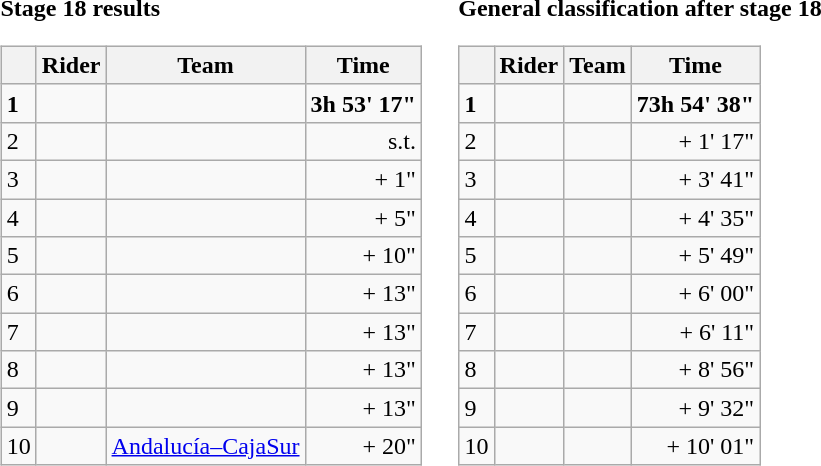<table>
<tr>
<td><strong>Stage 18 results</strong><br><table class="wikitable">
<tr>
<th></th>
<th>Rider</th>
<th>Team</th>
<th>Time</th>
</tr>
<tr>
<td><strong>1</strong></td>
<td><strong></strong></td>
<td><strong></strong></td>
<td align="right"><strong>3h 53' 17"</strong></td>
</tr>
<tr>
<td>2</td>
<td></td>
<td></td>
<td align="right">s.t.</td>
</tr>
<tr>
<td>3</td>
<td></td>
<td></td>
<td align="right">+ 1"</td>
</tr>
<tr>
<td>4</td>
<td></td>
<td></td>
<td align="right">+ 5"</td>
</tr>
<tr>
<td>5</td>
<td></td>
<td></td>
<td align="right">+ 10"</td>
</tr>
<tr>
<td>6</td>
<td></td>
<td></td>
<td align="right">+ 13"</td>
</tr>
<tr>
<td>7</td>
<td></td>
<td></td>
<td align="right">+ 13"</td>
</tr>
<tr>
<td>8</td>
<td></td>
<td></td>
<td align="right">+ 13"</td>
</tr>
<tr>
<td>9</td>
<td></td>
<td></td>
<td align="right">+ 13"</td>
</tr>
<tr>
<td>10</td>
<td></td>
<td><a href='#'>Andalucía–CajaSur</a></td>
<td align="right">+ 20"</td>
</tr>
</table>
</td>
<td></td>
<td><strong>General classification after stage 18</strong><br><table class="wikitable">
<tr>
<th></th>
<th>Rider</th>
<th>Team</th>
<th>Time</th>
</tr>
<tr>
<td><strong>1</strong></td>
<td><strong></strong></td>
<td><strong></strong></td>
<td align="right"><strong>73h 54' 38"</strong></td>
</tr>
<tr>
<td>2</td>
<td></td>
<td></td>
<td align="right">+ 1' 17"</td>
</tr>
<tr>
<td>3</td>
<td></td>
<td></td>
<td align="right">+ 3' 41"</td>
</tr>
<tr>
<td>4</td>
<td></td>
<td></td>
<td align="right">+ 4' 35"</td>
</tr>
<tr>
<td>5</td>
<td></td>
<td></td>
<td align="right">+ 5' 49"</td>
</tr>
<tr>
<td>6</td>
<td></td>
<td></td>
<td align="right">+ 6' 00"</td>
</tr>
<tr>
<td>7</td>
<td></td>
<td></td>
<td align="right">+ 6' 11"</td>
</tr>
<tr>
<td>8</td>
<td></td>
<td></td>
<td align="right">+ 8' 56"</td>
</tr>
<tr>
<td>9</td>
<td></td>
<td></td>
<td align="right">+ 9' 32"</td>
</tr>
<tr>
<td>10</td>
<td></td>
<td></td>
<td align="right">+ 10' 01"</td>
</tr>
</table>
</td>
</tr>
</table>
